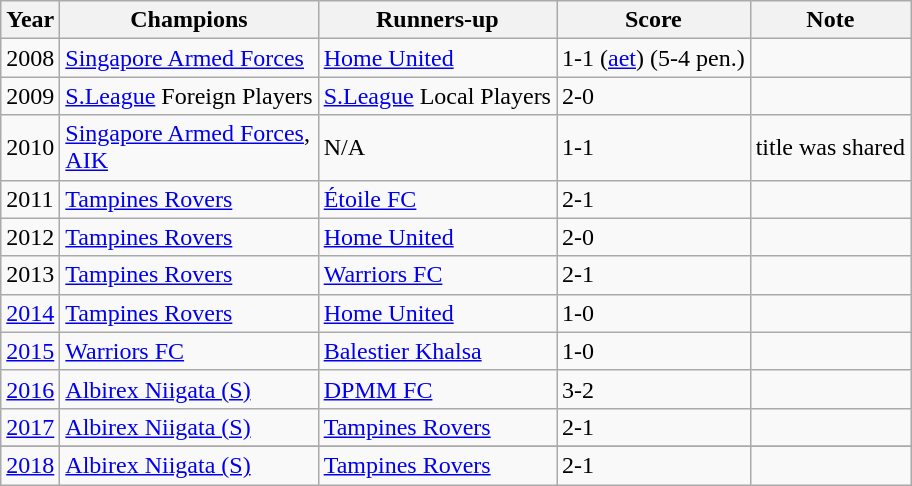<table class="wikitable sortable">
<tr>
<th>Year</th>
<th>Champions</th>
<th>Runners-up</th>
<th>Score</th>
<th>Note</th>
</tr>
<tr>
<td>2008</td>
<td><a href='#'>Singapore Armed Forces</a></td>
<td><a href='#'>Home United</a></td>
<td>1-1 (<a href='#'>aet</a>) (5-4 pen.)</td>
<td></td>
</tr>
<tr>
<td>2009</td>
<td><a href='#'>S.League</a> Foreign Players</td>
<td><a href='#'>S.League</a> Local Players</td>
<td>2-0</td>
<td></td>
</tr>
<tr>
<td>2010</td>
<td><a href='#'>Singapore Armed Forces</a>,<br>  <a href='#'>AIK</a></td>
<td>N/A</td>
<td>1-1</td>
<td>title was shared</td>
</tr>
<tr>
<td>2011</td>
<td><a href='#'>Tampines Rovers</a></td>
<td> <a href='#'>Étoile FC</a></td>
<td>2-1</td>
<td></td>
</tr>
<tr>
<td>2012</td>
<td><a href='#'>Tampines Rovers</a></td>
<td><a href='#'>Home United</a></td>
<td>2-0</td>
<td></td>
</tr>
<tr>
<td>2013</td>
<td><a href='#'>Tampines Rovers</a></td>
<td><a href='#'>Warriors FC</a></td>
<td>2-1</td>
<td></td>
</tr>
<tr>
<td><a href='#'>2014</a></td>
<td><a href='#'>Tampines Rovers</a></td>
<td><a href='#'>Home United</a></td>
<td>1-0</td>
<td></td>
</tr>
<tr>
<td><a href='#'>2015</a></td>
<td><a href='#'>Warriors FC</a></td>
<td><a href='#'>Balestier Khalsa</a></td>
<td>1-0</td>
<td></td>
</tr>
<tr>
<td><a href='#'>2016</a></td>
<td> <a href='#'>Albirex Niigata (S)</a></td>
<td> <a href='#'>DPMM FC</a></td>
<td>3-2</td>
<td></td>
</tr>
<tr>
<td><a href='#'>2017</a></td>
<td> <a href='#'>Albirex Niigata (S)</a></td>
<td><a href='#'>Tampines Rovers</a></td>
<td>2-1</td>
<td></td>
</tr>
<tr>
</tr>
<tr>
<td><a href='#'>2018</a></td>
<td> <a href='#'>Albirex Niigata (S)</a></td>
<td><a href='#'>Tampines Rovers</a></td>
<td>2-1</td>
<td></td>
</tr>
</table>
